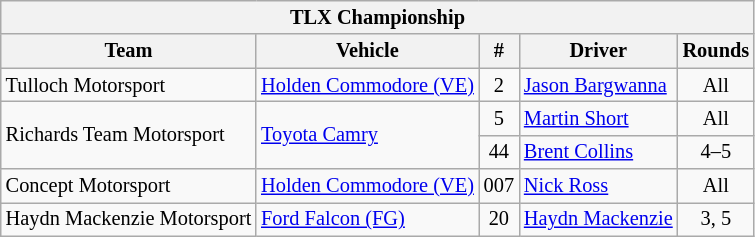<table class="wikitable" style="font-size: 85%">
<tr>
<th colspan="5">TLX Championship</th>
</tr>
<tr>
<th>Team</th>
<th>Vehicle</th>
<th>#</th>
<th>Driver</th>
<th>Rounds</th>
</tr>
<tr>
<td>Tulloch Motorsport</td>
<td><a href='#'>Holden Commodore (VE)</a></td>
<td align=center>2</td>
<td> <a href='#'>Jason Bargwanna</a></td>
<td align=center>All</td>
</tr>
<tr>
<td rowspan=2>Richards Team Motorsport</td>
<td rowspan=2><a href='#'>Toyota Camry</a></td>
<td align=center>5</td>
<td> <a href='#'>Martin Short</a></td>
<td align=center>All</td>
</tr>
<tr>
<td align=center>44</td>
<td> <a href='#'>Brent Collins</a></td>
<td align=center>4–5</td>
</tr>
<tr>
<td>Concept Motorsport</td>
<td><a href='#'>Holden Commodore (VE)</a></td>
<td align=center>007</td>
<td> <a href='#'>Nick Ross</a></td>
<td align=center>All</td>
</tr>
<tr>
<td>Haydn Mackenzie Motorsport</td>
<td><a href='#'>Ford Falcon (FG)</a></td>
<td align=center>20</td>
<td> <a href='#'>Haydn Mackenzie</a></td>
<td align=center>3, 5</td>
</tr>
</table>
